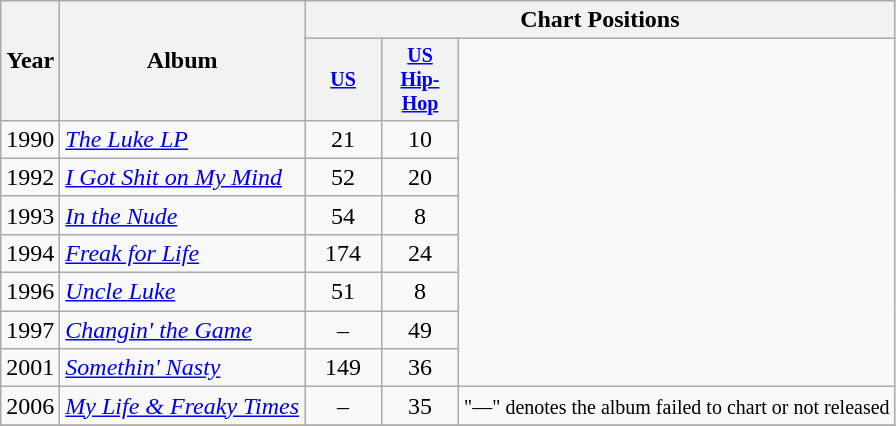<table class="wikitable" style="text-align:center;">
<tr>
<th rowspan="2">Year</th>
<th rowspan="2">Album</th>
<th colspan="3">Chart Positions</th>
</tr>
<tr style="font-size:smaller;">
<th width="45"><a href='#'>US</a></th>
<th width="45"><a href='#'>US Hip-Hop</a></th>
</tr>
<tr>
<td>1990</td>
<td align="left"><em><a href='#'>The Luke LP</a></em></td>
<td>21</td>
<td>10</td>
</tr>
<tr>
<td>1992</td>
<td align="left"><em><a href='#'>I Got Shit on My Mind</a></em></td>
<td>52</td>
<td>20</td>
</tr>
<tr>
<td>1993</td>
<td align="left"><em><a href='#'>In the Nude</a></em></td>
<td>54</td>
<td>8</td>
</tr>
<tr>
<td>1994</td>
<td align="left"><em><a href='#'>Freak for Life</a></em></td>
<td>174</td>
<td>24</td>
</tr>
<tr>
<td>1996</td>
<td align="left"><em><a href='#'>Uncle Luke</a></em></td>
<td>51</td>
<td>8</td>
</tr>
<tr>
<td>1997</td>
<td align="left"><em><a href='#'>Changin' the Game</a></em></td>
<td>–</td>
<td>49</td>
</tr>
<tr>
<td>2001</td>
<td align="left"><em><a href='#'>Somethin' Nasty</a></em></td>
<td>149</td>
<td>36</td>
</tr>
<tr>
<td>2006</td>
<td align="left"><em><a href='#'>My Life & Freaky Times</a></em></td>
<td>–</td>
<td>35</td>
<td align="center" colspan="7"><small>"—" denotes the album failed to chart or not released</small></td>
</tr>
<tr>
</tr>
</table>
